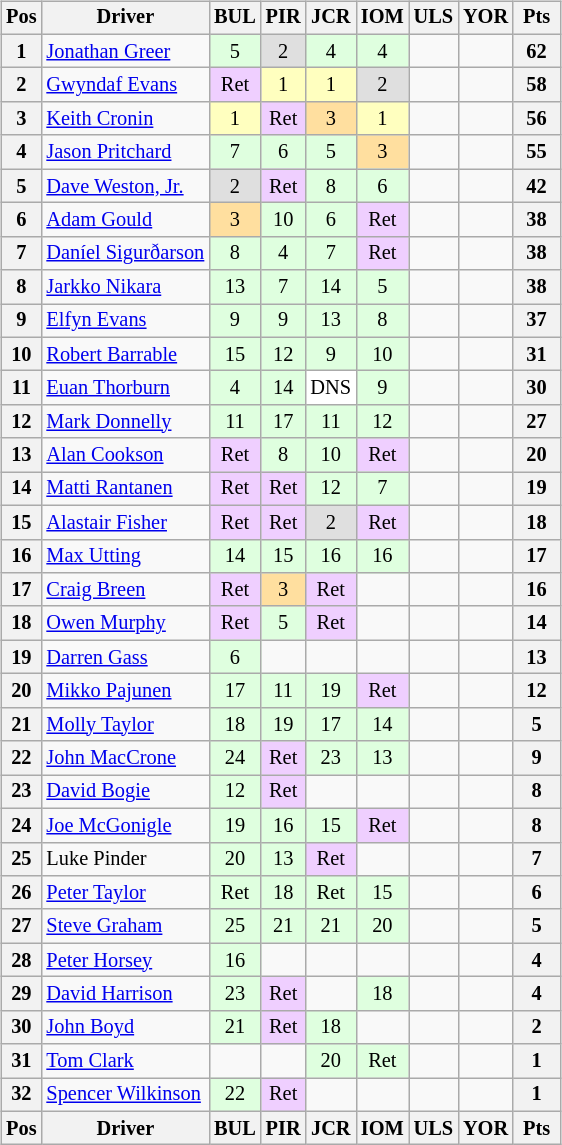<table>
<tr>
<td><br><table class="wikitable" style="font-size: 85%; text-align: center;">
<tr valign="top">
<th valign="middle">Pos</th>
<th valign="middle">Driver</th>
<th>BUL<br></th>
<th>PIR<br></th>
<th>JCR<br></th>
<th>IOM<br></th>
<th>ULS<br></th>
<th>YOR<br></th>
<th valign="middle"> Pts </th>
</tr>
<tr>
<th>1</th>
<td align=left> <a href='#'>Jonathan Greer</a></td>
<td style="background:#dfffdf;">5</td>
<td style="background:#dfdfdf;">2</td>
<td style="background:#dfffdf;">4</td>
<td style="background:#dfffdf;">4</td>
<td></td>
<td></td>
<th>62</th>
</tr>
<tr>
<th>2</th>
<td align=left> <a href='#'>Gwyndaf Evans</a></td>
<td style="background:#efcfff;">Ret</td>
<td style="background:#ffffbf;">1</td>
<td style="background:#ffffbf;">1</td>
<td style="background:#dfdfdf;">2</td>
<td></td>
<td></td>
<th>58</th>
</tr>
<tr>
<th>3</th>
<td align=left> <a href='#'>Keith Cronin</a></td>
<td style="background:#ffffbf;">1</td>
<td style="background:#efcfff;">Ret</td>
<td style="background:#ffdf9f;">3</td>
<td style="background:#ffffbf;">1</td>
<td></td>
<td></td>
<th>56</th>
</tr>
<tr>
<th>4</th>
<td align=left> <a href='#'>Jason Pritchard</a></td>
<td style="background:#dfffdf;">7</td>
<td style="background:#dfffdf;">6</td>
<td style="background:#dfffdf;">5</td>
<td style="background:#ffdf9f;">3</td>
<td></td>
<td></td>
<th>55</th>
</tr>
<tr>
<th>5</th>
<td align=left> <a href='#'>Dave Weston, Jr.</a></td>
<td style="background:#dfdfdf;">2</td>
<td style="background:#efcfff;">Ret</td>
<td style="background:#dfffdf;">8</td>
<td style="background:#dfffdf;">6</td>
<td></td>
<td></td>
<th>42</th>
</tr>
<tr>
<th>6</th>
<td align=left> <a href='#'>Adam Gould</a></td>
<td style="background:#ffdf9f;">3</td>
<td style="background:#dfffdf;">10</td>
<td style="background:#dfffdf;">6</td>
<td style="background:#efcfff;">Ret</td>
<td></td>
<td></td>
<th>38</th>
</tr>
<tr>
<th>7</th>
<td align=left> <a href='#'>Daníel Sigurðarson</a></td>
<td style="background:#dfffdf;">8</td>
<td style="background:#dfffdf;">4</td>
<td style="background:#dfffdf;">7</td>
<td style="background:#efcfff;">Ret</td>
<td></td>
<td></td>
<th>38</th>
</tr>
<tr>
<th>8</th>
<td align=left> <a href='#'>Jarkko Nikara</a></td>
<td style="background:#dfffdf;">13</td>
<td style="background:#dfffdf;">7</td>
<td style="background:#dfffdf;">14</td>
<td style="background:#dfffdf;">5</td>
<td></td>
<td></td>
<th>38</th>
</tr>
<tr>
<th>9</th>
<td align=left> <a href='#'>Elfyn Evans</a></td>
<td style="background:#dfffdf;">9</td>
<td style="background:#dfffdf;">9</td>
<td style="background:#dfffdf;">13</td>
<td style="background:#dfffdf;">8</td>
<td></td>
<td></td>
<th>37</th>
</tr>
<tr>
<th>10</th>
<td align=left> <a href='#'>Robert Barrable</a></td>
<td style="background:#dfffdf;">15</td>
<td style="background:#dfffdf;">12</td>
<td style="background:#dfffdf;">9</td>
<td style="background:#dfffdf;">10</td>
<td></td>
<td></td>
<th>31</th>
</tr>
<tr>
<th>11</th>
<td align=left> <a href='#'>Euan Thorburn</a></td>
<td style="background:#dfffdf;">4</td>
<td style="background:#dfffdf;">14</td>
<td style="background:#ffffff;">DNS</td>
<td style="background:#dfffdf;">9</td>
<td></td>
<td></td>
<th>30</th>
</tr>
<tr>
<th>12</th>
<td align=left> <a href='#'>Mark Donnelly</a></td>
<td style="background:#dfffdf;">11</td>
<td style="background:#dfffdf;">17</td>
<td style="background:#dfffdf;">11</td>
<td style="background:#dfffdf;">12</td>
<td></td>
<td></td>
<th>27</th>
</tr>
<tr>
<th>13</th>
<td align=left> <a href='#'>Alan Cookson</a></td>
<td style="background:#efcfff;">Ret</td>
<td style="background:#dfffdf;">8</td>
<td style="background:#dfffdf;">10</td>
<td style="background:#efcfff;">Ret</td>
<td></td>
<td></td>
<th>20</th>
</tr>
<tr>
<th>14</th>
<td align=left> <a href='#'>Matti Rantanen</a></td>
<td style="background:#efcfff;">Ret</td>
<td style="background:#efcfff;">Ret</td>
<td style="background:#dfffdf;">12</td>
<td style="background:#dfffdf;">7</td>
<td></td>
<td></td>
<th>19</th>
</tr>
<tr>
<th>15</th>
<td align=left> <a href='#'>Alastair Fisher</a></td>
<td style="background:#efcfff;">Ret</td>
<td style="background:#efcfff;">Ret</td>
<td style="background:#dfdfdf;">2</td>
<td style="background:#efcfff;">Ret</td>
<td></td>
<td></td>
<th>18</th>
</tr>
<tr>
<th>16</th>
<td align=left> <a href='#'>Max Utting</a></td>
<td style="background:#dfffdf;">14</td>
<td style="background:#dfffdf;">15</td>
<td style="background:#dfffdf;">16</td>
<td style="background:#dfffdf;">16</td>
<td></td>
<td></td>
<th>17</th>
</tr>
<tr>
<th>17</th>
<td align=left> <a href='#'>Craig Breen</a></td>
<td style="background:#efcfff;">Ret</td>
<td style="background:#ffdf9f;">3</td>
<td style="background:#efcfff;">Ret</td>
<td></td>
<td></td>
<td></td>
<th>16</th>
</tr>
<tr>
<th>18</th>
<td align=left> <a href='#'>Owen Murphy</a></td>
<td style="background:#efcfff;">Ret</td>
<td style="background:#dfffdf;">5</td>
<td style="background:#efcfff;">Ret</td>
<td></td>
<td></td>
<td></td>
<th>14</th>
</tr>
<tr>
<th>19</th>
<td align=left> <a href='#'>Darren Gass</a></td>
<td style="background:#dfffdf;">6</td>
<td></td>
<td></td>
<td></td>
<td></td>
<td></td>
<th>13</th>
</tr>
<tr>
<th>20</th>
<td align=left> <a href='#'>Mikko Pajunen</a></td>
<td style="background:#dfffdf;">17</td>
<td style="background:#dfffdf;">11</td>
<td style="background:#dfffdf;">19</td>
<td style="background:#efcfff;">Ret</td>
<td></td>
<td></td>
<th>12</th>
</tr>
<tr>
<th>21</th>
<td align=left> <a href='#'>Molly Taylor</a></td>
<td style="background:#dfffdf;">18</td>
<td style="background:#dfffdf;">19</td>
<td style="background:#dfffdf;">17</td>
<td style="background:#dfffdf;">14</td>
<td></td>
<td></td>
<th>5</th>
</tr>
<tr>
<th>22</th>
<td align=left> <a href='#'>John MacCrone</a></td>
<td style="background:#dfffdf;">24</td>
<td style="background:#efcfff;">Ret</td>
<td style="background:#dfffdf;">23</td>
<td style="background:#dfffdf;">13</td>
<td></td>
<td></td>
<th>9</th>
</tr>
<tr>
<th>23</th>
<td align=left> <a href='#'>David Bogie</a></td>
<td style="background:#dfffdf;">12</td>
<td style="background:#efcfff;">Ret</td>
<td></td>
<td></td>
<td></td>
<td></td>
<th>8</th>
</tr>
<tr>
<th>24</th>
<td align=left> <a href='#'>Joe McGonigle</a></td>
<td style="background:#dfffdf;">19</td>
<td style="background:#dfffdf;">16</td>
<td style="background:#dfffdf;">15</td>
<td style="background:#efcfff;">Ret</td>
<td></td>
<td></td>
<th>8</th>
</tr>
<tr>
<th>25</th>
<td align=left> Luke Pinder</td>
<td style="background:#dfffdf;">20</td>
<td style="background:#dfffdf;">13</td>
<td style="background:#efcfff;">Ret</td>
<td></td>
<td></td>
<td></td>
<th>7</th>
</tr>
<tr>
<th>26</th>
<td align=left> <a href='#'>Peter Taylor</a></td>
<td style="background:#dfffdf;">Ret</td>
<td style="background:#dfffdf;">18</td>
<td style="background:#dfffdf;">Ret</td>
<td style="background:#dfffdf;">15</td>
<td></td>
<td></td>
<th>6</th>
</tr>
<tr>
<th>27</th>
<td align=left> <a href='#'>Steve Graham</a></td>
<td style="background:#dfffdf;">25</td>
<td style="background:#dfffdf;">21</td>
<td style="background:#dfffdf;">21</td>
<td style="background:#dfffdf;">20</td>
<td></td>
<td></td>
<th>5</th>
</tr>
<tr>
<th>28</th>
<td align=left> <a href='#'>Peter Horsey</a></td>
<td style="background:#dfffdf;">16</td>
<td></td>
<td></td>
<td></td>
<td></td>
<td></td>
<th>4</th>
</tr>
<tr>
<th>29</th>
<td align=left> <a href='#'>David Harrison</a></td>
<td style="background:#dfffdf;">23</td>
<td style="background:#efcfff;">Ret</td>
<td></td>
<td style="background:#dfffdf;">18</td>
<td></td>
<td></td>
<th>4</th>
</tr>
<tr>
<th>30</th>
<td align=left> <a href='#'>John Boyd</a></td>
<td style="background:#dfffdf;">21</td>
<td style="background:#efcfff;">Ret</td>
<td style="background:#dfffdf;">18</td>
<td></td>
<td></td>
<td></td>
<th>2</th>
</tr>
<tr>
<th>31</th>
<td align=left> <a href='#'>Tom Clark</a></td>
<td></td>
<td></td>
<td style="background:#dfffdf;">20</td>
<td style="background:#dfffdf;">Ret</td>
<td></td>
<td></td>
<th>1</th>
</tr>
<tr>
<th>32</th>
<td align=left> <a href='#'>Spencer Wilkinson</a></td>
<td style="background:#dfffdf;">22</td>
<td style="background:#efcfff;">Ret</td>
<td></td>
<td></td>
<td></td>
<td></td>
<th>1</th>
</tr>
<tr valign="top">
<th valign="middle">Pos</th>
<th valign="middle">Driver</th>
<th>BUL<br></th>
<th>PIR<br></th>
<th>JCR<br></th>
<th>IOM<br></th>
<th>ULS<br></th>
<th>YOR<br></th>
<th valign="middle"> Pts </th>
</tr>
</table>
</td>
<td valign="top"><br></td>
</tr>
</table>
